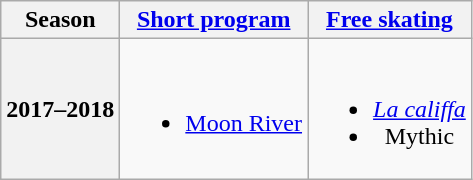<table class=wikitable style=text-align:center>
<tr>
<th>Season</th>
<th><a href='#'>Short program</a></th>
<th><a href='#'>Free skating</a></th>
</tr>
<tr>
<th>2017–2018 <br> </th>
<td><br><ul><li><a href='#'>Moon River</a><br></li></ul></td>
<td><br><ul><li><em><a href='#'>La califfa</a></em><br></li><li>Mythic<br></li></ul></td>
</tr>
</table>
